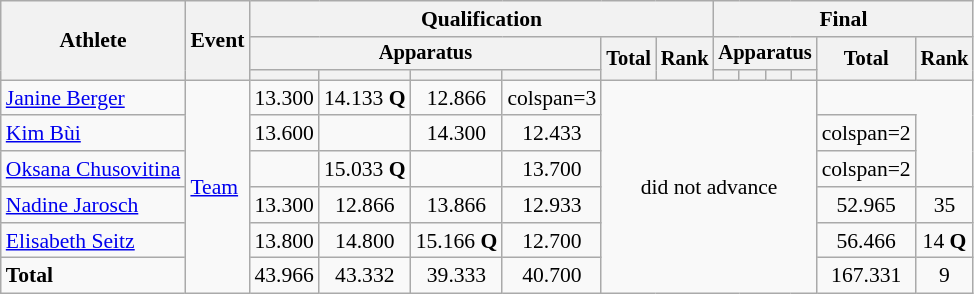<table class="wikitable" style="font-size:90%">
<tr>
<th rowspan=3>Athlete</th>
<th rowspan=3>Event</th>
<th colspan=6>Qualification</th>
<th colspan=6>Final</th>
</tr>
<tr style="font-size:95%">
<th colspan=4>Apparatus</th>
<th rowspan=2>Total</th>
<th rowspan=2>Rank</th>
<th colspan=4>Apparatus</th>
<th rowspan=2>Total</th>
<th rowspan=2>Rank</th>
</tr>
<tr style="font-size:95%">
<th></th>
<th></th>
<th></th>
<th></th>
<th></th>
<th></th>
<th></th>
<th></th>
</tr>
<tr align=center>
<td align=left><a href='#'>Janine Berger</a></td>
<td align=left rowspan=6><a href='#'>Team</a></td>
<td>13.300</td>
<td>14.133 <strong>Q</strong></td>
<td>12.866</td>
<td>colspan=3 </td>
<td rowspan=6 colspan=6>did not advance</td>
</tr>
<tr align=center>
<td align=left><a href='#'>Kim Bùi</a></td>
<td>13.600</td>
<td></td>
<td>14.300</td>
<td>12.433</td>
<td>colspan=2 </td>
</tr>
<tr align=center>
<td align=left><a href='#'>Oksana Chusovitina</a></td>
<td></td>
<td>15.033 <strong>Q</strong></td>
<td></td>
<td>13.700</td>
<td>colspan=2 </td>
</tr>
<tr align=center>
<td align=left><a href='#'>Nadine Jarosch</a></td>
<td>13.300</td>
<td>12.866</td>
<td>13.866</td>
<td>12.933</td>
<td>52.965</td>
<td>35</td>
</tr>
<tr align=center>
<td align=left><a href='#'>Elisabeth Seitz</a></td>
<td>13.800</td>
<td>14.800</td>
<td>15.166 <strong>Q</strong></td>
<td>12.700</td>
<td>56.466</td>
<td>14 <strong>Q</strong></td>
</tr>
<tr align=center>
<td align=left><strong>Total</strong></td>
<td>43.966</td>
<td>43.332</td>
<td>39.333</td>
<td>40.700</td>
<td>167.331</td>
<td>9</td>
</tr>
</table>
